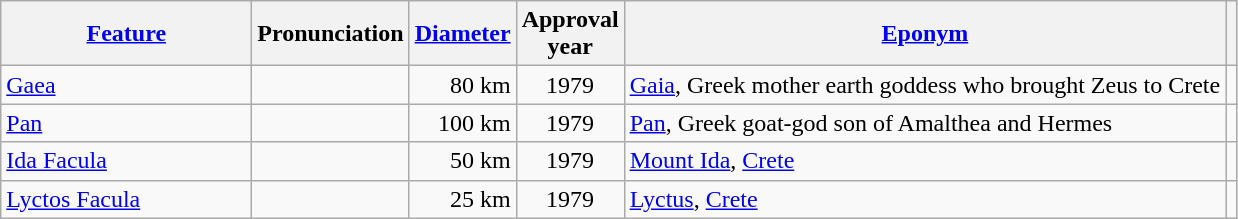<table class="wikitable">
<tr>
<th style="width:10em"><a href='#'>Feature</a></th>
<th>Pronunciation</th>
<th><a href='#'>Diameter</a></th>
<th>Approval<br>year</th>
<th><a href='#'>Eponym</a></th>
<th></th>
</tr>
<tr>
<td><a href='#'>Gaea</a></td>
<td></td>
<td align=right>80 km</td>
<td align=center>1979</td>
<td><a href='#'>Gaia</a>, Greek mother earth goddess who brought Zeus to Crete</td>
<td></td>
</tr>
<tr>
<td><a href='#'>Pan</a></td>
<td></td>
<td align=right>100 km</td>
<td align=center>1979</td>
<td><a href='#'>Pan</a>, Greek goat-god son of Amalthea and Hermes</td>
<td></td>
</tr>
<tr>
<td><a href='#'>Ida Facula</a></td>
<td></td>
<td align=right>50 km</td>
<td align=center>1979</td>
<td><a href='#'>Mount Ida</a>, <a href='#'>Crete</a></td>
<td></td>
</tr>
<tr>
<td><a href='#'>Lyctos Facula</a></td>
<td></td>
<td align=right>25 km</td>
<td align=center>1979</td>
<td><a href='#'>Lyctus</a>, <a href='#'>Crete</a></td>
<td></td>
</tr>
</table>
